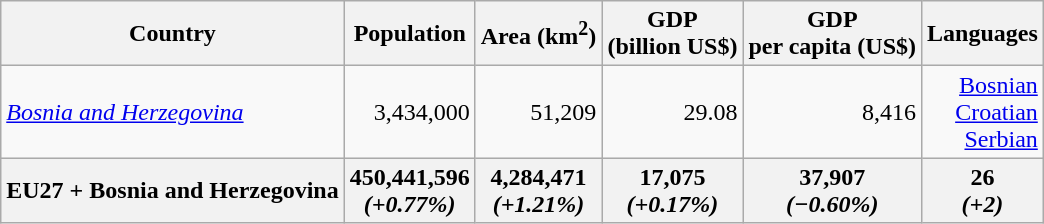<table class="wikitable" style="text-align:right;">
<tr>
<th>Country</th>
<th>Population</th>
<th>Area (km<sup>2</sup>)</th>
<th>GDP <br>(billion US$)</th>
<th>GDP <br>per capita (US$)</th>
<th>Languages</th>
</tr>
<tr>
<td style="text-align:left;"> <em><a href='#'>Bosnia and Herzegovina</a></em></td>
<td>3,434,000</td>
<td>51,209</td>
<td>29.08</td>
<td>8,416</td>
<td><a href='#'>Bosnian</a><br><a href='#'>Croatian</a><br><a href='#'>Serbian</a></td>
</tr>
<tr>
<th>EU27 + Bosnia and Herzegovina</th>
<th>450,441,596 <br> <em>(+0.77%)</em></th>
<th>4,284,471 <br> <em>(+1.21%)</em></th>
<th>17,075<br> <em>(+0.17%)</em></th>
<th>37,907<br><em>(−0.60%)</em></th>
<th>26<br><em>(+2)</em></th>
</tr>
</table>
